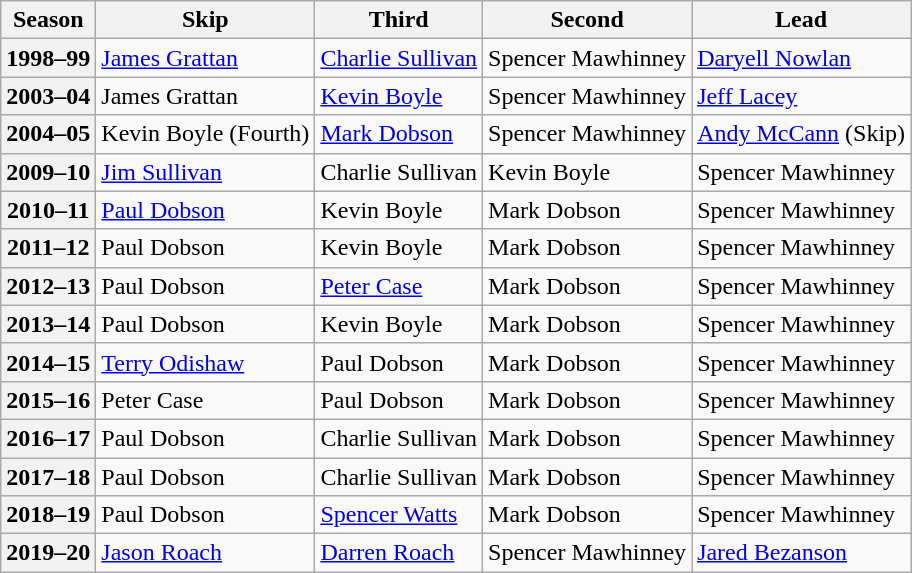<table class="wikitable">
<tr>
<th scope="col">Season</th>
<th scope="col">Skip</th>
<th scope="col">Third</th>
<th scope="col">Second</th>
<th scope="col">Lead</th>
</tr>
<tr>
<th scope="row">1998–99</th>
<td><a href='#'>James Grattan</a></td>
<td><a href='#'>Charlie Sullivan</a></td>
<td>Spencer Mawhinney</td>
<td><a href='#'>Daryell Nowlan</a></td>
</tr>
<tr>
<th scope="row">2003–04</th>
<td>James Grattan</td>
<td><a href='#'>Kevin Boyle</a></td>
<td>Spencer Mawhinney</td>
<td><a href='#'>Jeff Lacey</a></td>
</tr>
<tr>
<th scope="row">2004–05</th>
<td>Kevin Boyle (Fourth)</td>
<td><a href='#'>Mark Dobson</a></td>
<td>Spencer Mawhinney</td>
<td><a href='#'>Andy McCann</a> (Skip)</td>
</tr>
<tr>
<th scope="row">2009–10</th>
<td><a href='#'>Jim Sullivan</a></td>
<td>Charlie Sullivan</td>
<td>Kevin Boyle</td>
<td>Spencer Mawhinney</td>
</tr>
<tr>
<th scope="row">2010–11</th>
<td><a href='#'>Paul Dobson</a></td>
<td>Kevin Boyle</td>
<td>Mark Dobson</td>
<td>Spencer Mawhinney</td>
</tr>
<tr>
<th scope="row">2011–12</th>
<td>Paul Dobson</td>
<td>Kevin Boyle</td>
<td>Mark Dobson</td>
<td>Spencer Mawhinney</td>
</tr>
<tr>
<th scope="row">2012–13</th>
<td>Paul Dobson</td>
<td><a href='#'>Peter Case</a></td>
<td>Mark Dobson</td>
<td>Spencer Mawhinney</td>
</tr>
<tr>
<th scope="row">2013–14</th>
<td>Paul Dobson</td>
<td>Kevin Boyle</td>
<td>Mark Dobson</td>
<td>Spencer Mawhinney</td>
</tr>
<tr>
<th scope="row">2014–15</th>
<td><a href='#'>Terry Odishaw</a></td>
<td>Paul Dobson</td>
<td>Mark Dobson</td>
<td>Spencer Mawhinney</td>
</tr>
<tr>
<th scope="row">2015–16</th>
<td>Peter Case</td>
<td>Paul Dobson</td>
<td>Mark Dobson</td>
<td>Spencer Mawhinney</td>
</tr>
<tr>
<th scope="row">2016–17</th>
<td>Paul Dobson</td>
<td>Charlie Sullivan</td>
<td>Mark Dobson</td>
<td>Spencer Mawhinney</td>
</tr>
<tr>
<th scope="row">2017–18</th>
<td>Paul Dobson</td>
<td>Charlie Sullivan</td>
<td>Mark Dobson</td>
<td>Spencer Mawhinney</td>
</tr>
<tr>
<th scope="row">2018–19</th>
<td>Paul Dobson</td>
<td><a href='#'>Spencer Watts</a></td>
<td>Mark Dobson</td>
<td>Spencer Mawhinney</td>
</tr>
<tr>
<th scope="row">2019–20</th>
<td><a href='#'>Jason Roach</a></td>
<td><a href='#'>Darren Roach</a></td>
<td>Spencer Mawhinney</td>
<td><a href='#'>Jared Bezanson</a></td>
</tr>
</table>
